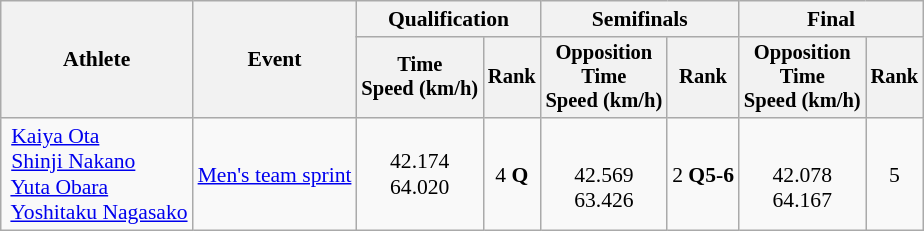<table class=wikitable style=font-size:90%;text-align:center>
<tr>
<th rowspan=2>Athlete</th>
<th rowspan=2>Event</th>
<th colspan=2>Qualification</th>
<th colspan=2>Semifinals</th>
<th colspan=2>Final</th>
</tr>
<tr style=font-size:95%>
<th>Time<br>Speed (km/h)</th>
<th>Rank</th>
<th>Opposition<br>Time<br>Speed (km/h)</th>
<th>Rank</th>
<th>Opposition<br>Time<br>Speed (km/h)</th>
<th>Rank</th>
</tr>
<tr>
<td align=left> <a href='#'>Kaiya Ota</a><br> <a href='#'>Shinji Nakano</a><br> <a href='#'>Yuta Obara</a><br> <a href='#'>Yoshitaku Nagasako</a></td>
<td align=left><a href='#'>Men's team sprint</a></td>
<td>42.174<br>64.020</td>
<td>4 <strong>Q</strong></td>
<td><br>42.569<br>63.426</td>
<td>2 <strong>Q5-6</strong></td>
<td><br>42.078<br>64.167</td>
<td>5</td>
</tr>
</table>
